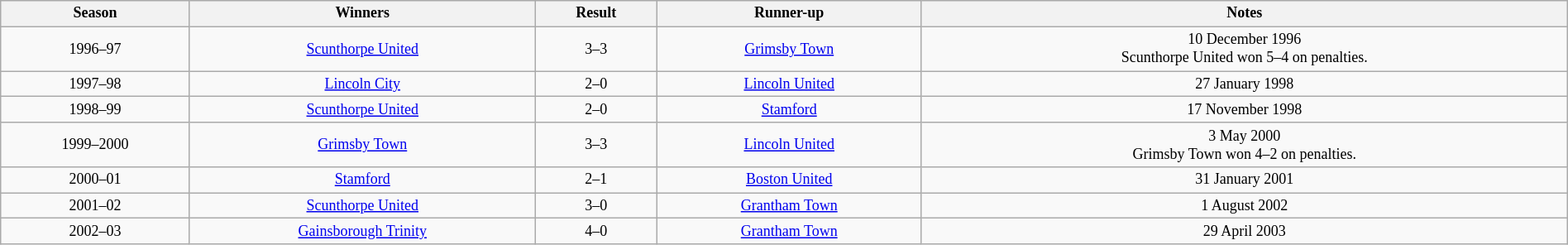<table class="wikitable" style="text-align: center; width: 100%; font-size: 12px">
<tr>
<th>Season</th>
<th>Winners</th>
<th>Result</th>
<th>Runner-up</th>
<th>Notes</th>
</tr>
<tr>
<td>1996–97</td>
<td><a href='#'>Scunthorpe United</a></td>
<td>3–3</td>
<td><a href='#'>Grimsby Town</a></td>
<td>10 December 1996<br>Scunthorpe United won 5–4 on penalties.</td>
</tr>
<tr>
<td>1997–98</td>
<td><a href='#'>Lincoln City</a></td>
<td>2–0</td>
<td><a href='#'>Lincoln United</a></td>
<td>27 January 1998</td>
</tr>
<tr>
<td>1998–99</td>
<td><a href='#'>Scunthorpe United</a></td>
<td>2–0</td>
<td><a href='#'>Stamford</a></td>
<td>17 November 1998</td>
</tr>
<tr>
<td>1999–2000</td>
<td><a href='#'>Grimsby Town</a></td>
<td>3–3</td>
<td><a href='#'>Lincoln United</a></td>
<td>3 May 2000<br>Grimsby Town won 4–2 on penalties.</td>
</tr>
<tr>
<td>2000–01</td>
<td><a href='#'>Stamford</a></td>
<td>2–1</td>
<td><a href='#'>Boston United</a></td>
<td>31 January 2001</td>
</tr>
<tr>
<td>2001–02</td>
<td><a href='#'>Scunthorpe United</a></td>
<td>3–0</td>
<td><a href='#'>Grantham Town</a></td>
<td>1 August 2002</td>
</tr>
<tr>
<td>2002–03</td>
<td><a href='#'>Gainsborough Trinity</a></td>
<td>4–0</td>
<td><a href='#'>Grantham Town</a></td>
<td>29 April 2003</td>
</tr>
</table>
